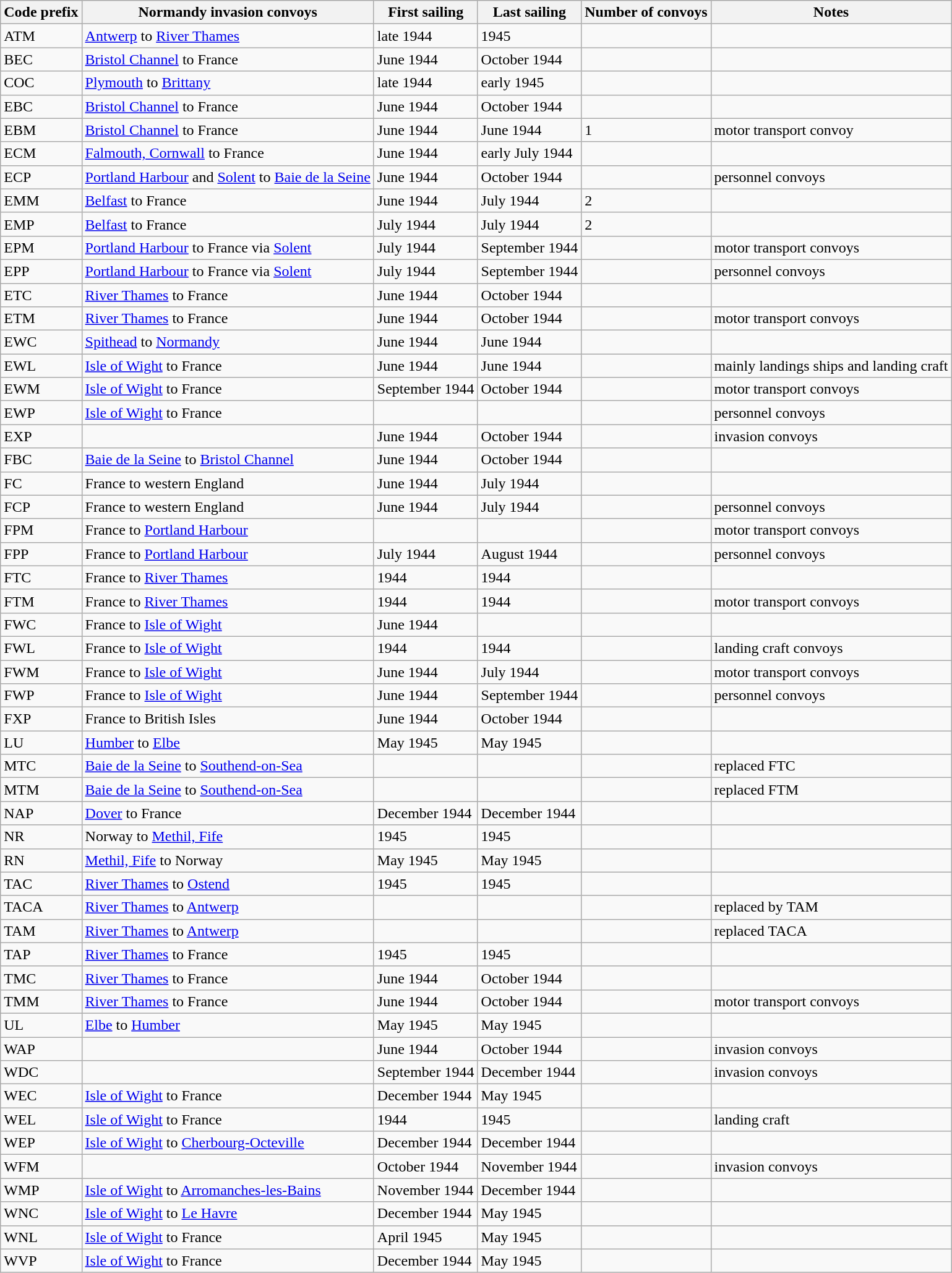<table class="wikitable">
<tr>
<th>Code prefix</th>
<th>Normandy invasion convoys</th>
<th>First sailing</th>
<th>Last sailing</th>
<th>Number of convoys</th>
<th>Notes</th>
</tr>
<tr>
<td>ATM</td>
<td><a href='#'>Antwerp</a> to <a href='#'>River Thames</a></td>
<td>late 1944</td>
<td>1945</td>
<td></td>
<td></td>
</tr>
<tr>
<td>BEC</td>
<td><a href='#'>Bristol Channel</a> to France</td>
<td>June 1944</td>
<td>October 1944</td>
<td></td>
<td></td>
</tr>
<tr>
<td>COC</td>
<td><a href='#'>Plymouth</a> to <a href='#'>Brittany</a></td>
<td>late 1944</td>
<td>early 1945</td>
<td></td>
<td></td>
</tr>
<tr>
<td>EBC</td>
<td><a href='#'>Bristol Channel</a> to France</td>
<td>June 1944</td>
<td>October 1944</td>
<td></td>
<td></td>
</tr>
<tr>
<td>EBM</td>
<td><a href='#'>Bristol Channel</a> to France</td>
<td>June 1944</td>
<td>June 1944</td>
<td>1</td>
<td>motor transport convoy</td>
</tr>
<tr>
<td>ECM</td>
<td><a href='#'>Falmouth, Cornwall</a> to France</td>
<td>June 1944</td>
<td>early July 1944</td>
<td></td>
<td></td>
</tr>
<tr>
<td>ECP</td>
<td><a href='#'>Portland Harbour</a> and <a href='#'>Solent</a> to <a href='#'>Baie de la Seine</a></td>
<td>June 1944</td>
<td>October 1944</td>
<td></td>
<td>personnel convoys</td>
</tr>
<tr>
<td>EMM</td>
<td><a href='#'>Belfast</a> to France</td>
<td>June 1944</td>
<td>July 1944</td>
<td>2</td>
<td></td>
</tr>
<tr>
<td>EMP</td>
<td><a href='#'>Belfast</a> to France</td>
<td>July 1944</td>
<td>July 1944</td>
<td>2</td>
<td></td>
</tr>
<tr>
<td>EPM</td>
<td><a href='#'>Portland Harbour</a> to France via <a href='#'>Solent</a></td>
<td>July 1944</td>
<td>September 1944</td>
<td></td>
<td>motor transport convoys</td>
</tr>
<tr>
<td>EPP</td>
<td><a href='#'>Portland Harbour</a> to France via <a href='#'>Solent</a></td>
<td>July 1944</td>
<td>September 1944</td>
<td></td>
<td>personnel convoys</td>
</tr>
<tr>
<td>ETC</td>
<td><a href='#'>River Thames</a> to France</td>
<td>June 1944</td>
<td>October 1944</td>
<td></td>
<td></td>
</tr>
<tr>
<td>ETM</td>
<td><a href='#'>River Thames</a> to France</td>
<td>June 1944</td>
<td>October 1944</td>
<td></td>
<td>motor transport convoys</td>
</tr>
<tr>
<td>EWC</td>
<td><a href='#'>Spithead</a> to <a href='#'>Normandy</a></td>
<td>June 1944</td>
<td>June 1944</td>
<td></td>
<td></td>
</tr>
<tr>
<td>EWL</td>
<td><a href='#'>Isle of Wight</a> to France</td>
<td>June 1944</td>
<td>June 1944</td>
<td></td>
<td>mainly landings ships and landing craft</td>
</tr>
<tr>
<td>EWM</td>
<td><a href='#'>Isle of Wight</a> to France</td>
<td>September 1944</td>
<td>October 1944</td>
<td></td>
<td>motor transport convoys</td>
</tr>
<tr>
<td>EWP</td>
<td><a href='#'>Isle of Wight</a> to France</td>
<td></td>
<td></td>
<td></td>
<td>personnel convoys</td>
</tr>
<tr>
<td>EXP</td>
<td></td>
<td>June 1944</td>
<td>October 1944</td>
<td></td>
<td>invasion convoys</td>
</tr>
<tr>
<td>FBC</td>
<td><a href='#'>Baie de la Seine</a> to <a href='#'>Bristol Channel</a></td>
<td>June 1944</td>
<td>October 1944</td>
<td></td>
<td></td>
</tr>
<tr>
<td>FC</td>
<td>France to western England</td>
<td>June 1944</td>
<td>July 1944</td>
<td></td>
<td></td>
</tr>
<tr>
<td>FCP</td>
<td>France to western England</td>
<td>June 1944</td>
<td>July 1944</td>
<td></td>
<td>personnel convoys</td>
</tr>
<tr>
<td>FPM</td>
<td>France to <a href='#'>Portland Harbour</a></td>
<td></td>
<td></td>
<td></td>
<td>motor transport convoys</td>
</tr>
<tr>
<td>FPP</td>
<td>France to <a href='#'>Portland Harbour</a></td>
<td>July 1944</td>
<td>August 1944</td>
<td></td>
<td>personnel convoys</td>
</tr>
<tr>
<td>FTC</td>
<td>France to <a href='#'>River Thames</a></td>
<td>1944</td>
<td>1944</td>
<td></td>
<td></td>
</tr>
<tr>
<td>FTM</td>
<td>France to <a href='#'>River Thames</a></td>
<td>1944</td>
<td>1944</td>
<td></td>
<td>motor transport convoys</td>
</tr>
<tr>
<td>FWC</td>
<td>France to <a href='#'>Isle of Wight</a></td>
<td>June 1944</td>
<td></td>
<td></td>
<td></td>
</tr>
<tr>
<td>FWL</td>
<td>France to <a href='#'>Isle of Wight</a></td>
<td>1944</td>
<td>1944</td>
<td></td>
<td>landing craft convoys</td>
</tr>
<tr>
<td>FWM</td>
<td>France to <a href='#'>Isle of Wight</a></td>
<td>June 1944</td>
<td>July 1944</td>
<td></td>
<td>motor transport convoys</td>
</tr>
<tr>
<td>FWP</td>
<td>France to <a href='#'>Isle of Wight</a></td>
<td>June 1944</td>
<td>September 1944</td>
<td></td>
<td>personnel convoys</td>
</tr>
<tr>
<td>FXP</td>
<td>France to British Isles</td>
<td>June 1944</td>
<td>October 1944</td>
<td></td>
<td></td>
</tr>
<tr>
<td>LU</td>
<td><a href='#'>Humber</a> to <a href='#'>Elbe</a></td>
<td>May 1945</td>
<td>May 1945</td>
<td></td>
<td></td>
</tr>
<tr>
<td>MTC</td>
<td><a href='#'>Baie de la Seine</a> to <a href='#'>Southend-on-Sea</a></td>
<td></td>
<td></td>
<td></td>
<td>replaced FTC</td>
</tr>
<tr>
<td>MTM</td>
<td><a href='#'>Baie de la Seine</a> to <a href='#'>Southend-on-Sea</a></td>
<td></td>
<td></td>
<td></td>
<td>replaced FTM</td>
</tr>
<tr>
<td>NAP</td>
<td><a href='#'>Dover</a> to France</td>
<td>December 1944</td>
<td>December 1944</td>
<td></td>
<td></td>
</tr>
<tr>
<td>NR</td>
<td>Norway to <a href='#'>Methil, Fife</a></td>
<td>1945</td>
<td>1945</td>
<td></td>
<td></td>
</tr>
<tr>
<td>RN</td>
<td><a href='#'>Methil, Fife</a> to Norway</td>
<td>May 1945</td>
<td>May 1945</td>
<td></td>
<td></td>
</tr>
<tr>
<td>TAC</td>
<td><a href='#'>River Thames</a> to <a href='#'>Ostend</a></td>
<td>1945</td>
<td>1945</td>
<td></td>
<td></td>
</tr>
<tr>
<td>TACA</td>
<td><a href='#'>River Thames</a> to <a href='#'>Antwerp</a></td>
<td></td>
<td></td>
<td></td>
<td>replaced by TAM</td>
</tr>
<tr>
<td>TAM</td>
<td><a href='#'>River Thames</a> to <a href='#'>Antwerp</a></td>
<td></td>
<td></td>
<td></td>
<td>replaced TACA</td>
</tr>
<tr>
<td>TAP</td>
<td><a href='#'>River Thames</a> to France</td>
<td>1945</td>
<td>1945</td>
<td></td>
<td></td>
</tr>
<tr>
<td>TMC</td>
<td><a href='#'>River Thames</a> to France</td>
<td>June 1944</td>
<td>October 1944</td>
<td></td>
<td></td>
</tr>
<tr>
<td>TMM</td>
<td><a href='#'>River Thames</a> to France</td>
<td>June 1944</td>
<td>October 1944</td>
<td></td>
<td>motor transport convoys</td>
</tr>
<tr>
<td>UL</td>
<td><a href='#'>Elbe</a> to <a href='#'>Humber</a></td>
<td>May 1945</td>
<td>May 1945</td>
<td></td>
<td></td>
</tr>
<tr>
<td>WAP</td>
<td></td>
<td>June 1944</td>
<td>October 1944</td>
<td></td>
<td>invasion convoys</td>
</tr>
<tr>
<td>WDC</td>
<td></td>
<td>September 1944</td>
<td>December 1944</td>
<td></td>
<td>invasion convoys</td>
</tr>
<tr>
<td>WEC</td>
<td><a href='#'>Isle of Wight</a> to France</td>
<td>December 1944</td>
<td>May 1945</td>
<td></td>
<td></td>
</tr>
<tr>
<td>WEL</td>
<td><a href='#'>Isle of Wight</a> to France</td>
<td>1944</td>
<td>1945</td>
<td></td>
<td>landing craft</td>
</tr>
<tr>
<td>WEP</td>
<td><a href='#'>Isle of Wight</a> to <a href='#'>Cherbourg-Octeville</a></td>
<td>December 1944</td>
<td>December 1944</td>
<td></td>
<td></td>
</tr>
<tr>
<td>WFM</td>
<td></td>
<td>October 1944</td>
<td>November 1944</td>
<td></td>
<td>invasion convoys</td>
</tr>
<tr>
<td>WMP</td>
<td><a href='#'>Isle of Wight</a> to <a href='#'>Arromanches-les-Bains</a></td>
<td>November 1944</td>
<td>December 1944</td>
<td></td>
<td></td>
</tr>
<tr>
<td>WNC</td>
<td><a href='#'>Isle of Wight</a> to <a href='#'>Le Havre</a></td>
<td>December 1944</td>
<td>May 1945</td>
<td></td>
<td></td>
</tr>
<tr>
<td>WNL</td>
<td><a href='#'>Isle of Wight</a> to France</td>
<td>April 1945</td>
<td>May 1945</td>
<td></td>
<td></td>
</tr>
<tr>
<td>WVP</td>
<td><a href='#'>Isle of Wight</a> to France</td>
<td>December 1944</td>
<td>May 1945</td>
<td></td>
<td></td>
</tr>
</table>
